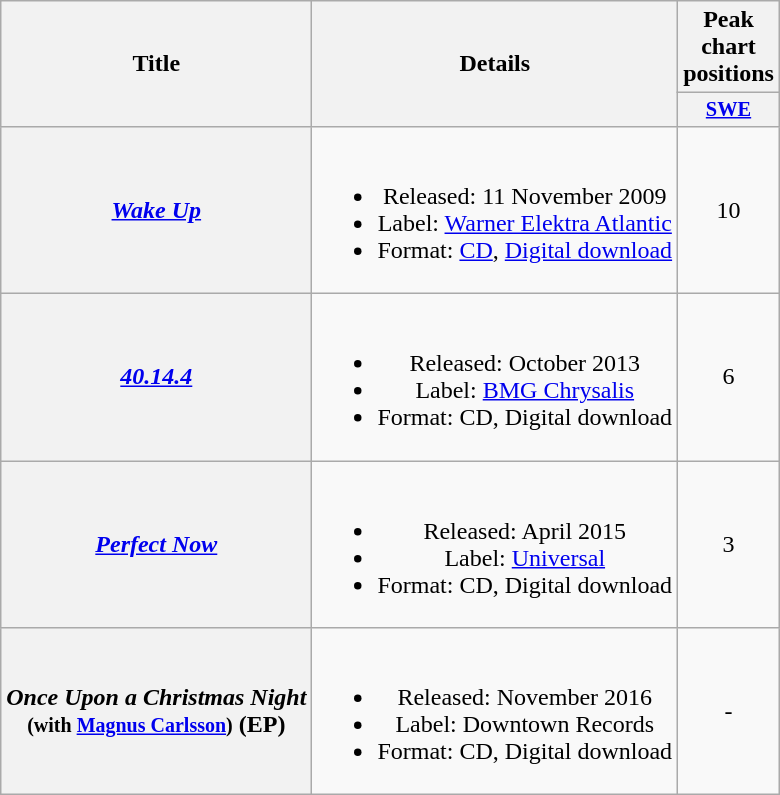<table class="wikitable plainrowheaders" style="text-align:center;">
<tr>
<th scope="col" rowspan="2">Title</th>
<th scope="col" rowspan="2">Details</th>
<th scope="col">Peak chart positions</th>
</tr>
<tr>
<th scope="col" style="width:3em;font-size:85%;"><a href='#'>SWE</a><br></th>
</tr>
<tr>
<th scope="row"><em><a href='#'>Wake Up</a></em></th>
<td><br><ul><li>Released: 11 November 2009</li><li>Label: <a href='#'>Warner Elektra Atlantic</a></li><li>Format: <a href='#'>CD</a>, <a href='#'>Digital download</a></li></ul></td>
<td>10</td>
</tr>
<tr>
<th scope="row"><em><a href='#'>40.14.4</a></em></th>
<td><br><ul><li>Released: October 2013</li><li>Label: <a href='#'>BMG Chrysalis</a></li><li>Format: CD, Digital download</li></ul></td>
<td>6</td>
</tr>
<tr>
<th scope="row"><em><a href='#'>Perfect Now</a></em></th>
<td><br><ul><li>Released: April 2015</li><li>Label: <a href='#'>Universal</a></li><li>Format: CD, Digital download</li></ul></td>
<td>3</td>
</tr>
<tr>
<th scope="row"><em>Once Upon a Christmas Night</em> <br> <small> (with <a href='#'>Magnus Carlsson</a>)</small> (<strong>EP</strong>)</th>
<td><br><ul><li>Released: November 2016</li><li>Label: Downtown Records</li><li>Format: CD, Digital download</li></ul></td>
<td>-</td>
</tr>
</table>
